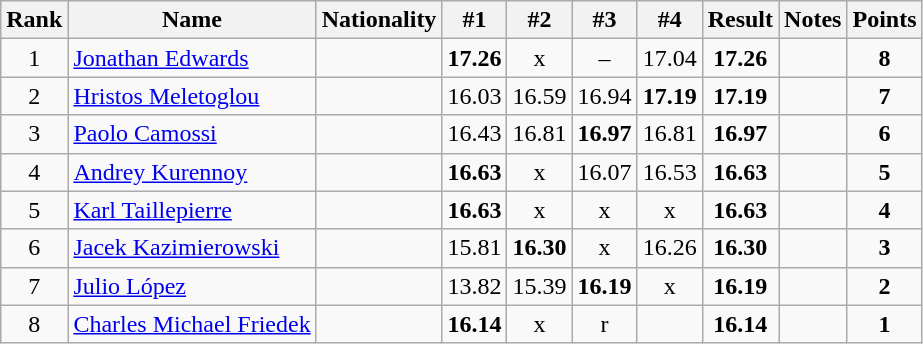<table class="wikitable sortable" style="text-align:center">
<tr>
<th>Rank</th>
<th>Name</th>
<th>Nationality</th>
<th>#1</th>
<th>#2</th>
<th>#3</th>
<th>#4</th>
<th>Result</th>
<th>Notes</th>
<th>Points</th>
</tr>
<tr>
<td>1</td>
<td align=left><a href='#'>Jonathan Edwards</a></td>
<td align=left></td>
<td><strong>17.26</strong></td>
<td>x</td>
<td>–</td>
<td>17.04</td>
<td><strong>17.26</strong></td>
<td></td>
<td><strong>8</strong></td>
</tr>
<tr>
<td>2</td>
<td align=left><a href='#'>Hristos Meletoglou</a></td>
<td align=left></td>
<td>16.03</td>
<td>16.59</td>
<td>16.94</td>
<td><strong>17.19</strong></td>
<td><strong>17.19</strong></td>
<td></td>
<td><strong>7</strong></td>
</tr>
<tr>
<td>3</td>
<td align=left><a href='#'>Paolo Camossi</a></td>
<td align=left></td>
<td>16.43</td>
<td>16.81</td>
<td><strong>16.97</strong></td>
<td>16.81</td>
<td><strong>16.97</strong></td>
<td></td>
<td><strong>6</strong></td>
</tr>
<tr>
<td>4</td>
<td align=left><a href='#'>Andrey Kurennoy</a></td>
<td align=left></td>
<td><strong>16.63</strong></td>
<td>x</td>
<td>16.07</td>
<td>16.53</td>
<td><strong>16.63</strong></td>
<td></td>
<td><strong>5</strong></td>
</tr>
<tr>
<td>5</td>
<td align=left><a href='#'>Karl Taillepierre</a></td>
<td align=left></td>
<td><strong>16.63</strong></td>
<td>x</td>
<td>x</td>
<td>x</td>
<td><strong>16.63</strong></td>
<td></td>
<td><strong>4</strong></td>
</tr>
<tr>
<td>6</td>
<td align=left><a href='#'>Jacek Kazimierowski</a></td>
<td align=left></td>
<td>15.81</td>
<td><strong>16.30</strong></td>
<td>x</td>
<td>16.26</td>
<td><strong>16.30</strong></td>
<td></td>
<td><strong>3</strong></td>
</tr>
<tr>
<td>7</td>
<td align=left><a href='#'>Julio López</a></td>
<td align=left></td>
<td>13.82</td>
<td>15.39</td>
<td><strong>16.19</strong></td>
<td>x</td>
<td><strong>16.19</strong></td>
<td></td>
<td><strong>2</strong></td>
</tr>
<tr>
<td>8</td>
<td align=left><a href='#'>Charles Michael Friedek</a></td>
<td align=left></td>
<td><strong>16.14</strong></td>
<td>x</td>
<td>r</td>
<td></td>
<td><strong>16.14</strong></td>
<td></td>
<td><strong>1</strong></td>
</tr>
</table>
